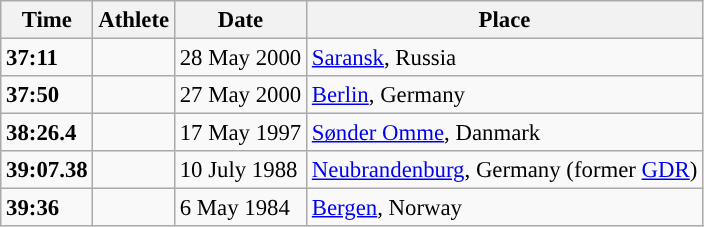<table class="wikitable sortable" style="font-size:95%">
<tr>
<th>Time</th>
<th>Athlete</th>
<th>Date</th>
<th>Place</th>
</tr>
<tr>
<td align=left><strong>37:11</strong></td>
<td></td>
<td>28 May 2000</td>
<td><a href='#'>Saransk</a>, Russia</td>
</tr>
<tr>
<td align=left><strong>37:50</strong></td>
<td></td>
<td>27 May 2000</td>
<td><a href='#'>Berlin</a>, Germany</td>
</tr>
<tr>
<td align=left><strong>38:26.4</strong></td>
<td></td>
<td>17 May 1997</td>
<td><a href='#'>Sønder Omme</a>, Danmark</td>
</tr>
<tr>
<td align=left><strong>39:07.38</strong></td>
<td></td>
<td>10 July 1988</td>
<td><a href='#'>Neubrandenburg</a>, Germany (former <a href='#'>GDR</a>)</td>
</tr>
<tr>
<td align=left><strong>39:36</strong></td>
<td></td>
<td>6 May 1984</td>
<td><a href='#'>Bergen</a>, Norway</td>
</tr>
</table>
